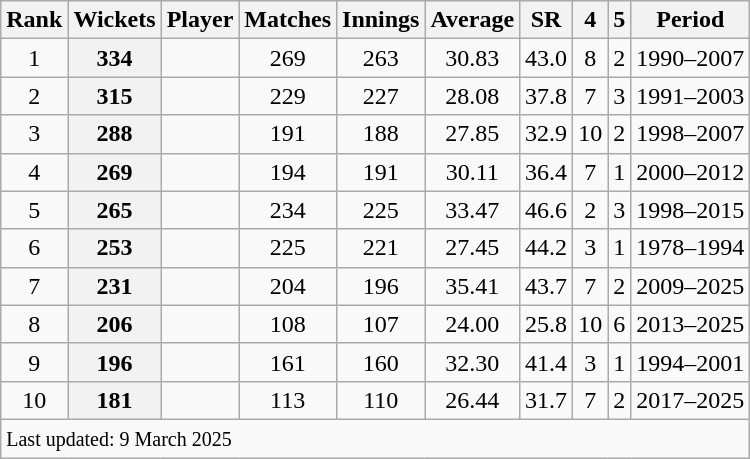<table class="wikitable sortable">
<tr>
<th scope=col>Rank</th>
<th scope=col>Wickets</th>
<th scope=col>Player</th>
<th scope=col>Matches</th>
<th scope=col>Innings</th>
<th scope=col>Average</th>
<th scope=col>SR</th>
<th scope=col>4</th>
<th scope=col>5</th>
<th scope=col>Period</th>
</tr>
<tr>
<td align=center>1</td>
<th scope=row style=text-align:center;>334</th>
<td></td>
<td align=center>269</td>
<td align=center>263</td>
<td align=center>30.83</td>
<td align=center>43.0</td>
<td align=center>8</td>
<td align=center>2</td>
<td>1990–2007</td>
</tr>
<tr>
<td align=center>2</td>
<th scope=row style=text-align:center;>315</th>
<td></td>
<td align=center>229</td>
<td align=center>227</td>
<td align=center>28.08</td>
<td align=center>37.8</td>
<td align=center>7</td>
<td align=center>3</td>
<td>1991–2003</td>
</tr>
<tr>
<td align=center>3</td>
<th scope=row style=text-align:center;>288</th>
<td></td>
<td align=center>191</td>
<td align=center>188</td>
<td align=center>27.85</td>
<td align=center>32.9</td>
<td align=center>10</td>
<td align=center>2</td>
<td>1998–2007</td>
</tr>
<tr>
<td align=center>4</td>
<th scope=row style=text-align:center;>269</th>
<td></td>
<td align=center>194</td>
<td align=center>191</td>
<td align=center>30.11</td>
<td align=center>36.4</td>
<td align=center>7</td>
<td align=center>1</td>
<td>2000–2012</td>
</tr>
<tr>
<td align=center>5</td>
<th scope=row style=text-align:center;>265</th>
<td></td>
<td align=center>234</td>
<td align=center>225</td>
<td align=center>33.47</td>
<td align=center>46.6</td>
<td align=center>2</td>
<td align=center>3</td>
<td>1998–2015</td>
</tr>
<tr>
<td align=center>6</td>
<th scope=row style=text-align:center;>253</th>
<td></td>
<td align=center>225</td>
<td align=center>221</td>
<td align=center>27.45</td>
<td align=center>44.2</td>
<td align=center>3</td>
<td align=center>1</td>
<td>1978–1994</td>
</tr>
<tr>
<td align=center>7</td>
<th scope=row style=text-align:center;>231</th>
<td></td>
<td align=center>204</td>
<td align=center>196</td>
<td align=center>35.41</td>
<td align=center>43.7</td>
<td align=center>7</td>
<td align=center>2</td>
<td>2009–2025</td>
</tr>
<tr>
<td align=center>8</td>
<th scope=row style=text-align:center;>206</th>
<td></td>
<td align=center>108</td>
<td align=center>107</td>
<td align=center>24.00</td>
<td align=center>25.8</td>
<td align=center>10</td>
<td align=center>6</td>
<td>2013–2025</td>
</tr>
<tr>
<td align=center>9</td>
<th scope=row style=text-align:center;>196</th>
<td></td>
<td align=center>161</td>
<td align=center>160</td>
<td align=center>32.30</td>
<td align=center>41.4</td>
<td align=center>3</td>
<td align=center>1</td>
<td>1994–2001</td>
</tr>
<tr>
<td align=center>10</td>
<th scope=row style=text-align:center;>181</th>
<td></td>
<td align=center>113</td>
<td align=center>110</td>
<td align=center>26.44</td>
<td align=center>31.7</td>
<td align=center>7</td>
<td align=center>2</td>
<td>2017–2025</td>
</tr>
<tr class=sortbottom>
<td colspan=10><small>Last updated: 9 March 2025</small></td>
</tr>
</table>
